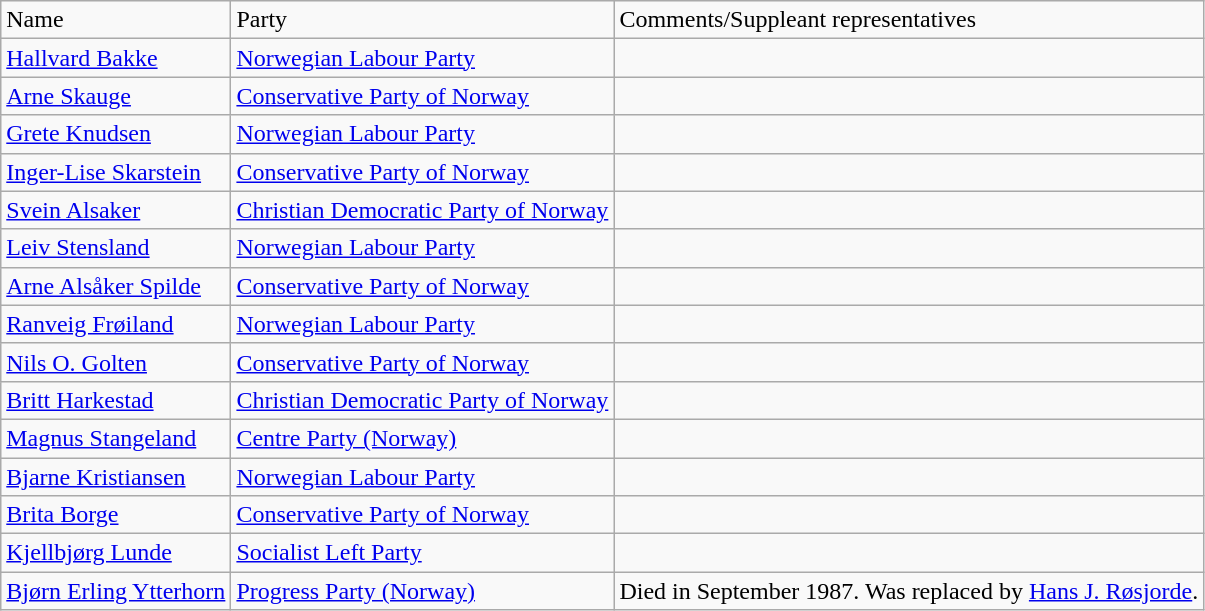<table class="wikitable">
<tr>
<td>Name</td>
<td>Party</td>
<td>Comments/Suppleant representatives</td>
</tr>
<tr>
<td><a href='#'>Hallvard Bakke</a></td>
<td><a href='#'>Norwegian Labour Party</a></td>
<td></td>
</tr>
<tr>
<td><a href='#'>Arne Skauge</a></td>
<td><a href='#'>Conservative Party of Norway</a></td>
<td></td>
</tr>
<tr>
<td><a href='#'>Grete Knudsen</a></td>
<td><a href='#'>Norwegian Labour Party</a></td>
<td></td>
</tr>
<tr>
<td><a href='#'>Inger-Lise Skarstein</a></td>
<td><a href='#'>Conservative Party of Norway</a></td>
<td></td>
</tr>
<tr>
<td><a href='#'>Svein Alsaker</a></td>
<td><a href='#'>Christian Democratic Party of Norway</a></td>
<td></td>
</tr>
<tr>
<td><a href='#'>Leiv Stensland</a></td>
<td><a href='#'>Norwegian Labour Party</a></td>
<td></td>
</tr>
<tr>
<td><a href='#'>Arne Alsåker Spilde</a></td>
<td><a href='#'>Conservative Party of Norway</a></td>
<td></td>
</tr>
<tr>
<td><a href='#'>Ranveig Frøiland</a></td>
<td><a href='#'>Norwegian Labour Party</a></td>
<td></td>
</tr>
<tr>
<td><a href='#'>Nils O. Golten</a></td>
<td><a href='#'>Conservative Party of Norway</a></td>
<td></td>
</tr>
<tr>
<td><a href='#'>Britt Harkestad</a></td>
<td><a href='#'>Christian Democratic Party of Norway</a></td>
<td></td>
</tr>
<tr>
<td><a href='#'>Magnus Stangeland</a></td>
<td><a href='#'>Centre Party (Norway)</a></td>
<td></td>
</tr>
<tr>
<td><a href='#'>Bjarne Kristiansen</a></td>
<td><a href='#'>Norwegian Labour Party</a></td>
<td></td>
</tr>
<tr>
<td><a href='#'>Brita Borge</a></td>
<td><a href='#'>Conservative Party of Norway</a></td>
<td></td>
</tr>
<tr>
<td><a href='#'>Kjellbjørg Lunde</a></td>
<td><a href='#'>Socialist Left Party</a></td>
<td></td>
</tr>
<tr>
<td><a href='#'>Bjørn Erling Ytterhorn</a></td>
<td><a href='#'>Progress Party (Norway)</a></td>
<td>Died in September 1987. Was replaced by <a href='#'>Hans J. Røsjorde</a>.</td>
</tr>
</table>
